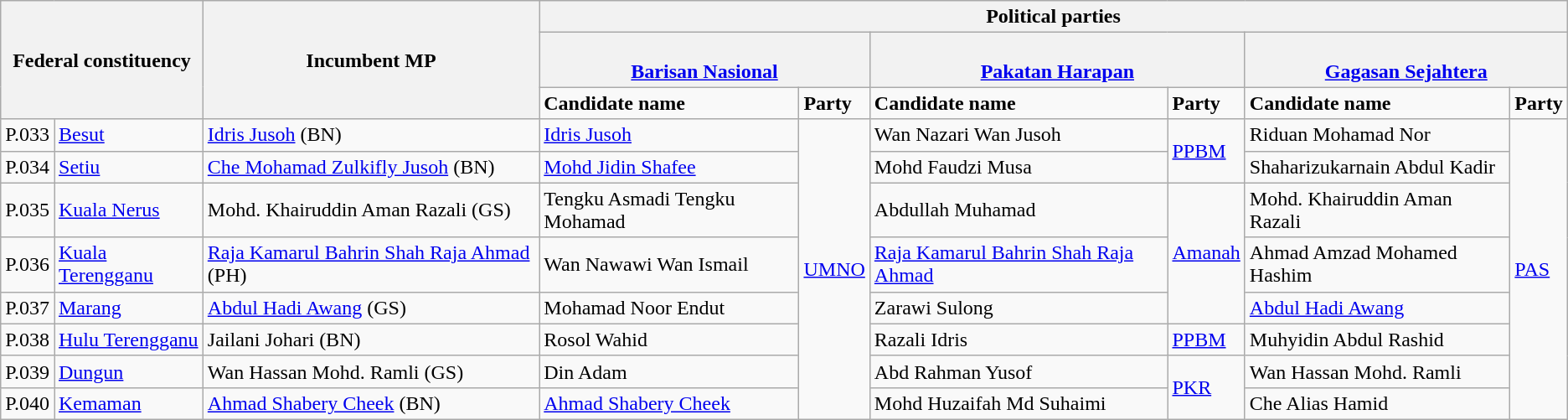<table class="wikitable mw-collapsible mw-collapsed">
<tr>
<th rowspan="3" colspan="2">Federal constituency</th>
<th rowspan="3">Incumbent MP</th>
<th colspan="6">Political parties</th>
</tr>
<tr>
<th colspan="2"><br><a href='#'>Barisan Nasional</a></th>
<th colspan="2"><br><a href='#'>Pakatan Harapan</a></th>
<th colspan="2"><br><a href='#'>Gagasan Sejahtera</a></th>
</tr>
<tr>
<td><strong>Candidate name</strong></td>
<td><strong>Party</strong></td>
<td><strong>Candidate name</strong></td>
<td><strong>Party</strong></td>
<td><strong>Candidate name</strong></td>
<td><strong>Party</strong></td>
</tr>
<tr>
<td>P.033</td>
<td><a href='#'>Besut</a></td>
<td><a href='#'>Idris Jusoh</a> (BN)</td>
<td><a href='#'>Idris Jusoh</a></td>
<td rowspan="8"><a href='#'>UMNO</a></td>
<td>Wan Nazari Wan Jusoh</td>
<td rowspan="2"><a href='#'>PPBM</a></td>
<td>Riduan Mohamad Nor</td>
<td rowspan="8"><a href='#'>PAS</a></td>
</tr>
<tr>
<td>P.034</td>
<td><a href='#'>Setiu</a></td>
<td><a href='#'>Che Mohamad Zulkifly Jusoh</a> (BN)</td>
<td><a href='#'>Mohd Jidin Shafee</a></td>
<td>Mohd Faudzi Musa</td>
<td>Shaharizukarnain Abdul Kadir</td>
</tr>
<tr>
<td>P.035</td>
<td><a href='#'>Kuala Nerus</a></td>
<td>Mohd. Khairuddin Aman Razali (GS)</td>
<td>Tengku Asmadi Tengku Mohamad</td>
<td>Abdullah Muhamad</td>
<td rowspan="3"><a href='#'>Amanah</a></td>
<td>Mohd. Khairuddin Aman Razali</td>
</tr>
<tr>
<td>P.036</td>
<td><a href='#'>Kuala Terengganu</a></td>
<td><a href='#'>Raja Kamarul Bahrin Shah Raja Ahmad</a> (PH)</td>
<td>Wan Nawawi Wan Ismail</td>
<td><a href='#'>Raja Kamarul Bahrin Shah Raja Ahmad</a></td>
<td>Ahmad Amzad Mohamed Hashim</td>
</tr>
<tr>
<td>P.037</td>
<td><a href='#'>Marang</a></td>
<td><a href='#'>Abdul Hadi Awang</a> (GS)</td>
<td>Mohamad Noor Endut</td>
<td>Zarawi Sulong</td>
<td><a href='#'>Abdul Hadi Awang</a></td>
</tr>
<tr>
<td>P.038</td>
<td><a href='#'>Hulu Terengganu</a></td>
<td>Jailani Johari (BN)</td>
<td>Rosol Wahid</td>
<td>Razali Idris</td>
<td><a href='#'>PPBM</a></td>
<td>Muhyidin Abdul Rashid</td>
</tr>
<tr>
<td>P.039</td>
<td><a href='#'>Dungun</a></td>
<td>Wan Hassan Mohd. Ramli (GS)</td>
<td>Din Adam</td>
<td>Abd Rahman Yusof</td>
<td rowspan="2"><a href='#'>PKR</a></td>
<td>Wan Hassan Mohd. Ramli</td>
</tr>
<tr>
<td>P.040</td>
<td><a href='#'>Kemaman</a></td>
<td><a href='#'>Ahmad Shabery Cheek</a> (BN)</td>
<td><a href='#'>Ahmad Shabery Cheek</a></td>
<td>Mohd Huzaifah Md Suhaimi</td>
<td>Che Alias Hamid</td>
</tr>
</table>
